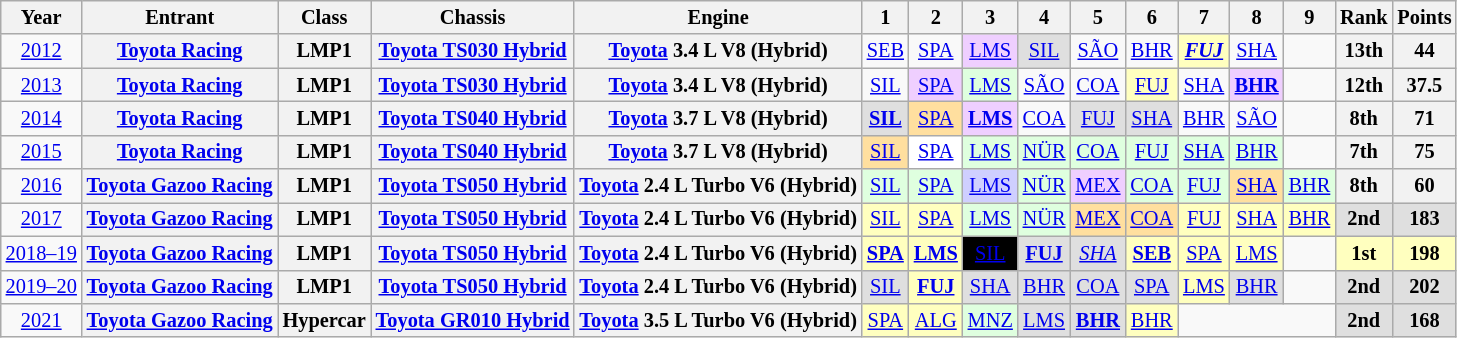<table class="wikitable" style="text-align:center; font-size:85%">
<tr>
<th>Year</th>
<th>Entrant</th>
<th>Class</th>
<th>Chassis</th>
<th>Engine</th>
<th>1</th>
<th>2</th>
<th>3</th>
<th>4</th>
<th>5</th>
<th>6</th>
<th>7</th>
<th>8</th>
<th>9</th>
<th>Rank</th>
<th>Points</th>
</tr>
<tr>
<td><a href='#'>2012</a></td>
<th nowrap><a href='#'>Toyota Racing</a></th>
<th>LMP1</th>
<th nowrap><a href='#'>Toyota TS030 Hybrid</a></th>
<th nowrap><a href='#'>Toyota</a> 3.4 L V8 (Hybrid)</th>
<td><a href='#'>SEB</a></td>
<td><a href='#'>SPA</a></td>
<td style="background:#EFCFFF;"><a href='#'>LMS</a><br></td>
<td style="background:#DFDFDF;"><a href='#'>SIL</a><br></td>
<td><a href='#'>SÃO</a></td>
<td><a href='#'>BHR</a></td>
<td style="background:#FFFFBF;"><strong><em><a href='#'>FUJ</a></em></strong><br></td>
<td><a href='#'>SHA</a></td>
<td></td>
<th>13th</th>
<th>44</th>
</tr>
<tr>
<td><a href='#'>2013</a></td>
<th nowrap><a href='#'>Toyota Racing</a></th>
<th>LMP1</th>
<th nowrap><a href='#'>Toyota TS030 Hybrid</a></th>
<th nowrap><a href='#'>Toyota</a> 3.4 L V8 (Hybrid)</th>
<td><a href='#'>SIL</a></td>
<td style="background:#EFCFFF;"><a href='#'>SPA</a><br></td>
<td style="background:#DFFFDF;"><a href='#'>LMS</a><br></td>
<td><a href='#'>SÃO</a></td>
<td><a href='#'>COA</a></td>
<td style="background:#FFFFBF;"><a href='#'>FUJ</a><br></td>
<td><a href='#'>SHA</a></td>
<td style="background:#EFCFFF;"><strong><a href='#'>BHR</a></strong><br></td>
<td></td>
<th>12th</th>
<th>37.5</th>
</tr>
<tr>
<td><a href='#'>2014</a></td>
<th nowrap><a href='#'>Toyota Racing</a></th>
<th>LMP1</th>
<th nowrap><a href='#'>Toyota TS040 Hybrid</a></th>
<th nowrap><a href='#'>Toyota</a> 3.7 L V8 (Hybrid)</th>
<td style="background:#DFDFDF;"><strong><a href='#'>SIL</a></strong><br></td>
<td style="background:#FFDF9F;"><a href='#'>SPA</a><br></td>
<td style="background:#EFCFFF;"><strong><a href='#'>LMS</a></strong><br></td>
<td><a href='#'>COA</a></td>
<td style="background:#DFDFDF;"><a href='#'>FUJ</a><br></td>
<td style="background:#DFDFDF;"><a href='#'>SHA</a><br></td>
<td><a href='#'>BHR</a></td>
<td><a href='#'>SÃO</a></td>
<td></td>
<th>8th</th>
<th>71</th>
</tr>
<tr>
<td><a href='#'>2015</a></td>
<th nowrap><a href='#'>Toyota Racing</a></th>
<th>LMP1</th>
<th nowrap><a href='#'>Toyota TS040 Hybrid</a></th>
<th nowrap><a href='#'>Toyota</a> 3.7 L V8 (Hybrid)</th>
<td style="background:#FFDF9F;"><a href='#'>SIL</a><br></td>
<td style="background:#FFFFFF;"><a href='#'>SPA</a><br></td>
<td style="background:#DFFFDF;"><a href='#'>LMS</a><br></td>
<td style="background:#DFFFDF;"><a href='#'>NÜR</a><br></td>
<td style="background:#DFFFDF;"><a href='#'>COA</a><br></td>
<td style="background:#DFFFDF;"><a href='#'>FUJ</a><br></td>
<td style="background:#DFFFDF;"><a href='#'>SHA</a><br></td>
<td style="background:#DFFFDF;"><a href='#'>BHR</a><br></td>
<td></td>
<th>7th</th>
<th>75</th>
</tr>
<tr>
<td><a href='#'>2016</a></td>
<th nowrap><a href='#'>Toyota Gazoo Racing</a></th>
<th>LMP1</th>
<th nowrap><a href='#'>Toyota TS050 Hybrid</a></th>
<th nowrap><a href='#'>Toyota</a> 2.4 L Turbo V6 (Hybrid)</th>
<td style="background:#DFFFDF;"><a href='#'>SIL</a><br></td>
<td style="background:#DFFFDF;"><a href='#'>SPA</a><br></td>
<td style="background:#CFCFFF;"><a href='#'>LMS</a><br></td>
<td style="background:#DFFFDF;"><a href='#'>NÜR</a><br></td>
<td style="background:#EFCFFF;"><a href='#'>MEX</a><br></td>
<td style="background:#DFFFDF;"><a href='#'>COA</a><br></td>
<td style="background:#DFFFDF;"><a href='#'>FUJ</a><br></td>
<td style="background:#FFDF9F;"><a href='#'>SHA</a><br></td>
<td style="background:#DFFFDF;"><a href='#'>BHR</a><br></td>
<th>8th</th>
<th>60</th>
</tr>
<tr>
<td><a href='#'>2017</a></td>
<th nowrap><a href='#'>Toyota Gazoo Racing</a></th>
<th>LMP1</th>
<th nowrap><a href='#'>Toyota TS050 Hybrid</a></th>
<th nowrap><a href='#'>Toyota</a> 2.4 L Turbo V6 (Hybrid)</th>
<td style="background:#FFFFBF;"><a href='#'>SIL</a><br></td>
<td style="background:#FFFFBF;"><a href='#'>SPA</a><br></td>
<td style="background:#DFFFDF;"><a href='#'>LMS</a><br></td>
<td style="background:#DFFFDF;"><a href='#'>NÜR</a><br></td>
<td style="background:#FFDF9F;"><a href='#'>MEX</a><br></td>
<td style="background:#FFDF9F;"><a href='#'>COA</a><br></td>
<td style="background:#FFFFBF;"><a href='#'>FUJ</a><br></td>
<td style="background:#FFFFBF;"><a href='#'>SHA</a><br></td>
<td style="background:#FFFFBF;"><a href='#'>BHR</a><br></td>
<th style="background:#DFDFDF;">2nd</th>
<th style="background:#DFDFDF;">183</th>
</tr>
<tr>
<td nowrap><a href='#'>2018–19</a></td>
<th nowrap><a href='#'>Toyota Gazoo Racing</a></th>
<th>LMP1</th>
<th nowrap><a href='#'>Toyota TS050 Hybrid</a></th>
<th nowrap><a href='#'>Toyota</a> 2.4 L Turbo V6 (Hybrid)</th>
<td style="background:#FFFFBF;"><strong><a href='#'>SPA</a></strong><br></td>
<td style="background:#FFFFBF;"><strong><a href='#'>LMS</a></strong><br></td>
<td style="background:#000000; color:#ffffff;"><a href='#'><span>SIL</span></a><br></td>
<td style="background:#DFDFDF;"><strong><a href='#'>FUJ</a></strong><br></td>
<td style="background:#DFDFDF;"><em><a href='#'>SHA</a></em><br></td>
<td style="background:#FFFFBF"><strong><a href='#'>SEB</a></strong><br></td>
<td style="background:#FFFFBF;"><a href='#'>SPA</a><br></td>
<td style="background:#FFFFBF;"><a href='#'>LMS</a><br></td>
<td></td>
<th style="background:#FFFFBF;">1st</th>
<th style="background:#FFFFBF;">198</th>
</tr>
<tr>
<td nowrap><a href='#'>2019–20</a></td>
<th nowrap><a href='#'>Toyota Gazoo Racing</a></th>
<th>LMP1</th>
<th nowrap><a href='#'>Toyota TS050 Hybrid</a></th>
<th nowrap><a href='#'>Toyota</a> 2.4 L Turbo V6 (Hybrid)</th>
<td style="background:#DFDFDF;"><a href='#'>SIL</a><br></td>
<td style="background:#FFFFBF;"><strong><a href='#'>FUJ</a></strong><br></td>
<td style="background:#DFDFDF;"><a href='#'>SHA</a><br></td>
<td style="background:#DFDFDF;"><a href='#'>BHR</a><br></td>
<td style="background:#DFDFDF;"><a href='#'>COA</a><br></td>
<td style="background:#DFDFDF;"><a href='#'>SPA</a><br></td>
<td style="background:#FFFFBF;"><a href='#'>LMS</a><br></td>
<td style="background:#DFDFDF;"><a href='#'>BHR</a><br></td>
<td></td>
<th style="background:#DFDFDF;">2nd</th>
<th style="background:#DFDFDF;">202</th>
</tr>
<tr>
<td><a href='#'>2021</a></td>
<th nowrap><a href='#'>Toyota Gazoo Racing</a></th>
<th>Hypercar</th>
<th nowrap><a href='#'>Toyota GR010 Hybrid</a></th>
<th nowrap><a href='#'>Toyota</a> 3.5 L Turbo V6 (Hybrid)</th>
<td style="background:#FFFFBF;"><a href='#'>SPA</a><br></td>
<td style="background:#FFFFBF;"><a href='#'>ALG</a><br></td>
<td style="background:#DFFFDF;"><a href='#'>MNZ</a><br></td>
<td style="background:#DFDFDF;"><a href='#'>LMS</a><br></td>
<td style="background:#DFDFDF;"><strong><a href='#'>BHR</a></strong><br></td>
<td style="background:#FFFFBF;"><a href='#'>BHR</a><br></td>
<td colspan=3></td>
<th style="background:#DFDFDF;">2nd</th>
<th style="background:#DFDFDF;">168</th>
</tr>
</table>
